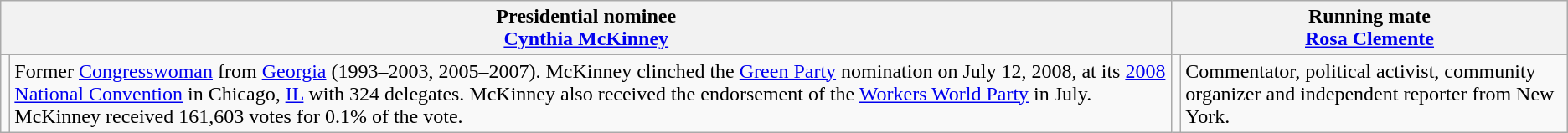<table class=wikitable>
<tr>
<th colspan=2>Presidential nominee<br><a href='#'>Cynthia McKinney</a></th>
<th colspan=2>Running mate<br><a href='#'>Rosa Clemente</a></th>
</tr>
<tr>
<td></td>
<td> Former <a href='#'>Congresswoman</a> from <a href='#'>Georgia</a> (1993–2003, 2005–2007). McKinney clinched the <a href='#'>Green Party</a> nomination on July 12, 2008, at its <a href='#'>2008 National Convention</a> in Chicago, <a href='#'>IL</a> with 324 delegates. McKinney also received the endorsement of the <a href='#'>Workers World Party</a> in July. McKinney received 161,603 votes for 0.1% of the vote.</td>
<td></td>
<td>Commentator, political activist, community organizer and independent reporter from New York.</td>
</tr>
</table>
